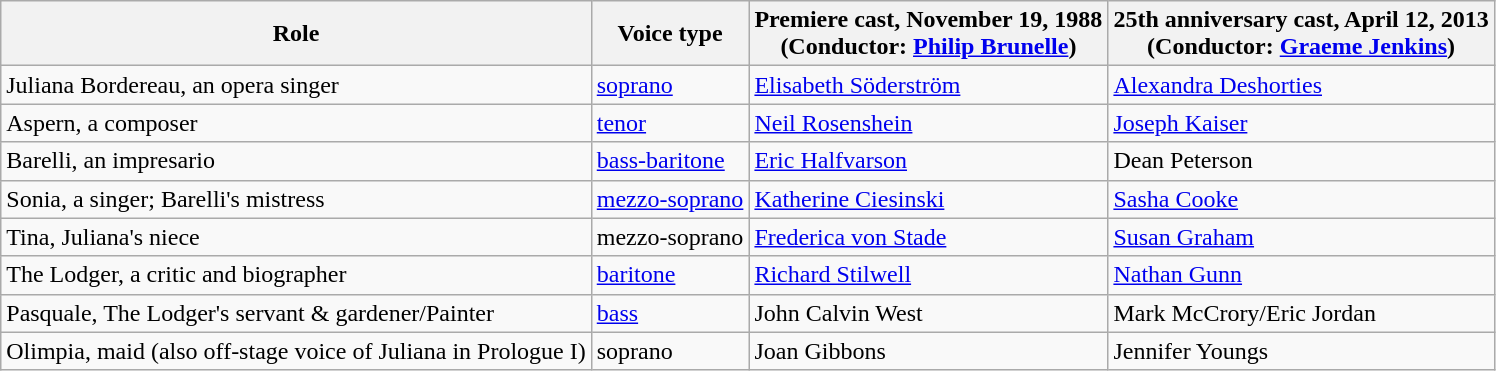<table class="wikitable">
<tr>
<th>Role</th>
<th>Voice type</th>
<th>Premiere cast, November 19, 1988<br>(Conductor: <a href='#'>Philip Brunelle</a>)</th>
<th>25th anniversary cast, April 12, 2013<br>(Conductor: <a href='#'>Graeme Jenkins</a>)</th>
</tr>
<tr>
<td>Juliana Bordereau, an opera singer</td>
<td><a href='#'>soprano</a></td>
<td><a href='#'>Elisabeth Söderström</a></td>
<td><a href='#'>Alexandra Deshorties</a></td>
</tr>
<tr>
<td>Aspern, a composer</td>
<td><a href='#'>tenor</a></td>
<td><a href='#'>Neil Rosenshein</a></td>
<td><a href='#'>Joseph Kaiser</a></td>
</tr>
<tr>
<td>Barelli, an impresario</td>
<td><a href='#'>bass-baritone</a></td>
<td><a href='#'>Eric Halfvarson</a></td>
<td>Dean Peterson</td>
</tr>
<tr>
<td>Sonia, a singer; Barelli's mistress</td>
<td><a href='#'>mezzo-soprano</a></td>
<td><a href='#'>Katherine Ciesinski</a></td>
<td><a href='#'>Sasha Cooke</a></td>
</tr>
<tr>
<td>Tina, Juliana's niece</td>
<td>mezzo-soprano</td>
<td><a href='#'>Frederica von Stade</a></td>
<td><a href='#'>Susan Graham</a></td>
</tr>
<tr>
<td>The Lodger, a critic and biographer</td>
<td><a href='#'>baritone</a></td>
<td><a href='#'>Richard Stilwell</a></td>
<td><a href='#'>Nathan Gunn</a></td>
</tr>
<tr>
<td>Pasquale, The Lodger's servant & gardener/Painter</td>
<td><a href='#'>bass</a></td>
<td>John Calvin West</td>
<td>Mark McCrory/Eric Jordan</td>
</tr>
<tr>
<td>Olimpia, maid (also off-stage voice of Juliana in Prologue I)</td>
<td>soprano</td>
<td>Joan Gibbons</td>
<td>Jennifer Youngs</td>
</tr>
</table>
